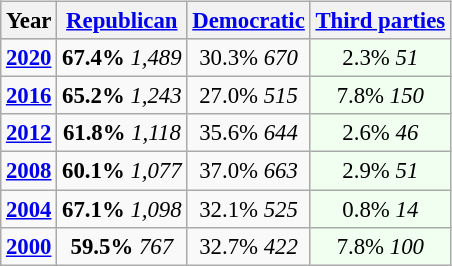<table class="wikitable" style="float:right; font-size:95%;">
<tr bgcolor=lightgrey>
<th>Year</th>
<th><a href='#'>Republican</a></th>
<th><a href='#'>Democratic</a></th>
<th><a href='#'>Third parties</a></th>
</tr>
<tr>
<td style="text-align:center;" ><strong><a href='#'>2020</a></strong></td>
<td style="text-align:center;" ><strong>67.4%</strong> <em>1,489</em></td>
<td style="text-align:center;" >30.3% <em>670</em></td>
<td style="text-align:center; background:honeyDew;">2.3% <em>51</em></td>
</tr>
<tr>
<td style="text-align:center;" ><strong><a href='#'>2016</a></strong></td>
<td style="text-align:center;" ><strong>65.2%</strong> <em>1,243</em></td>
<td style="text-align:center;" >27.0% <em>515</em></td>
<td style="text-align:center; background:honeyDew;">7.8% <em>150</em></td>
</tr>
<tr>
<td style="text-align:center;" ><strong><a href='#'>2012</a></strong></td>
<td style="text-align:center;" ><strong>61.8%</strong> <em>1,118</em></td>
<td style="text-align:center;" >35.6% <em>644</em></td>
<td style="text-align:center; background:honeyDew;">2.6% <em>46</em></td>
</tr>
<tr>
<td style="text-align:center;" ><strong><a href='#'>2008</a></strong></td>
<td style="text-align:center;" ><strong>60.1%</strong> <em>1,077</em></td>
<td style="text-align:center;" >37.0% <em>663</em></td>
<td style="text-align:center; background:honeyDew;">2.9% <em>51</em></td>
</tr>
<tr>
<td style="text-align:center;" ><strong><a href='#'>2004</a></strong></td>
<td style="text-align:center;" ><strong>67.1%</strong> <em>1,098</em></td>
<td style="text-align:center;" >32.1% <em>525</em></td>
<td style="text-align:center; background:honeyDew;">0.8% <em>14</em></td>
</tr>
<tr>
<td style="text-align:center;" ><strong><a href='#'>2000</a></strong></td>
<td style="text-align:center;" ><strong>59.5%</strong> <em>767</em></td>
<td style="text-align:center;" >32.7% <em>422</em></td>
<td style="text-align:center; background:honeyDew;">7.8% <em>100</em></td>
</tr>
</table>
